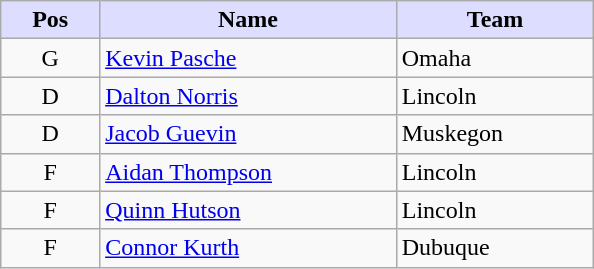<table class="wikitable">
<tr>
<th style="background:#ddf; width:10%;">Pos</th>
<th style="background:#ddf; width:30%;">Name</th>
<th style="background:#ddf; width:20%;">Team</th>
</tr>
<tr>
<td style="text-align:center">G</td>
<td><a href='#'>Kevin Pasche</a></td>
<td>Omaha</td>
</tr>
<tr>
<td style="text-align:center">D</td>
<td><a href='#'>Dalton Norris</a></td>
<td>Lincoln</td>
</tr>
<tr>
<td style="text-align:center">D</td>
<td><a href='#'>Jacob Guevin</a></td>
<td>Muskegon</td>
</tr>
<tr>
<td style="text-align:center">F</td>
<td><a href='#'>Aidan Thompson</a></td>
<td>Lincoln</td>
</tr>
<tr>
<td style="text-align:center">F</td>
<td><a href='#'>Quinn Hutson</a></td>
<td>Lincoln</td>
</tr>
<tr>
<td style="text-align:center">F</td>
<td><a href='#'>Connor Kurth</a></td>
<td>Dubuque</td>
</tr>
</table>
